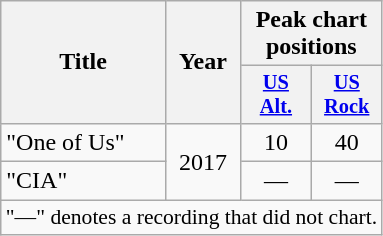<table class="wikitable plainrowheaders" style="text-align:center;" border="1">
<tr>
<th scope="col" rowspan="2">Title</th>
<th scope="col" rowspan="2">Year</th>
<th scope="col" colspan="2">Peak chart positions</th>
</tr>
<tr>
<th scope="col" style="width:3em;font-size:85%;"><a href='#'>US Alt.</a><br></th>
<th scope="col" style="width:3em;font-size:85%;"><a href='#'>US Rock</a><br></th>
</tr>
<tr>
<td align="left">"One of Us"</td>
<td rowspan="2">2017</td>
<td align="center">10</td>
<td align="center">40</td>
</tr>
<tr>
<td align="left">"CIA"</td>
<td align="center">—</td>
<td align="center">—</td>
</tr>
<tr>
<td colspan="4" style="font-size:90%">"—" denotes a recording that did not chart.</td>
</tr>
</table>
